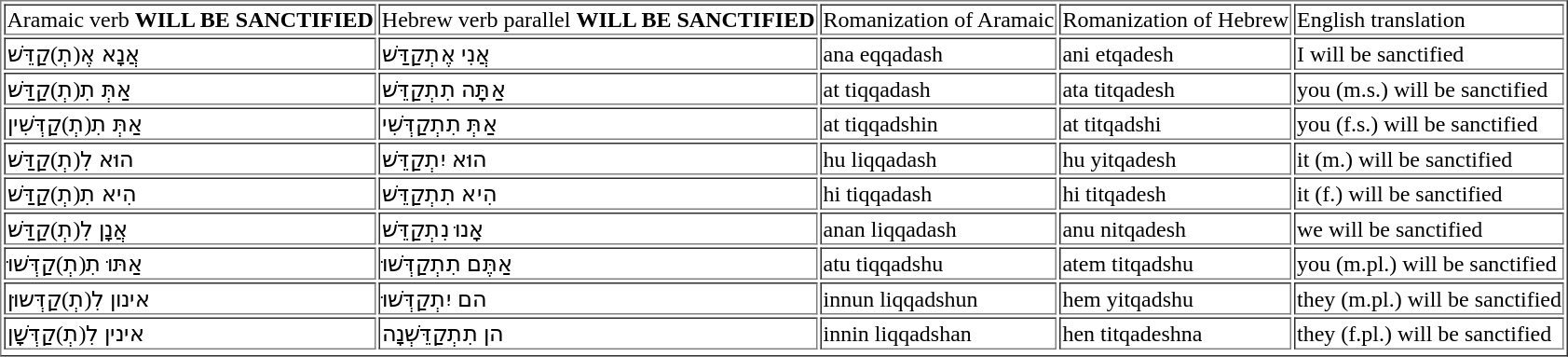<table border=1>
<tr>
<td>Aramaic verb  <strong>  WILL BE SANCTIFIED  </strong></td>
<td>Hebrew verb parallel  <strong> WILL BE SANCTIFIED </strong></td>
<td>Romanization of Aramaic</td>
<td>Romanization of Hebrew</td>
<td>English translation</td>
</tr>
<tr>
<td>אֲנָא אֶ(תְ)קַדֵּשׁ</td>
<td>אֲנִי אֶתְקַדַּשׁ</td>
<td>ana eqqadash</td>
<td>ani etqadesh</td>
<td>I will be sanctified</td>
</tr>
<tr>
<td>אַתְּ  תִ(תְ)קַדַּשׁ</td>
<td>אַתָּה תִתְקַדֵּשׁ</td>
<td>at tiqqadash</td>
<td>ata titqadesh</td>
<td>you (m.s.) will be sanctified</td>
</tr>
<tr>
<td>אַתְּ  תִ(תְ)קַדְּשִׁין</td>
<td>אַתְּ תִתְקַדְּשִׁי</td>
<td>at tiqqadshin</td>
<td>at titqadshi</td>
<td>you (f.s.) will be sanctified</td>
</tr>
<tr>
<td>הוּא  לִ(תְ)קַדַּשׁ</td>
<td>הוּא יִתְקַדֵּשׁ</td>
<td>hu liqqadash</td>
<td>hu yitqadesh</td>
<td>it (m.) will be sanctified</td>
</tr>
<tr>
<td>הִיא תִ(תְ)קַדַּשׁ</td>
<td>הִיא תִתְקַדֵּשׁ</td>
<td>hi tiqqadash</td>
<td>hi titqadesh</td>
<td>it (f.) will be sanctified</td>
</tr>
<tr>
<td>אֲנָן לִ(תְ)קַדַּשׁ</td>
<td>אָנוּ נִתְקַדֵּשׁ</td>
<td>anan liqqadash</td>
<td>anu nitqadesh</td>
<td>we will be sanctified</td>
</tr>
<tr>
<td>אַתּוּ תִ(תְ)קַדְּשׁוּ</td>
<td>אַתֶּם תִתְקַדְּשׁוּ</td>
<td>atu tiqqadshu</td>
<td>atem titqadshu</td>
<td>you (m.pl.) will be sanctified</td>
</tr>
<tr>
<td>אינון  לִ(תְ)קַדְּשוּן</td>
<td>הם יִתְקַדְּשׁוּ</td>
<td>innun liqqadshun</td>
<td>hem yitqadshu</td>
<td>they (m.pl.) will be sanctified</td>
</tr>
<tr>
<td>אינין    לִ(תְ)קַדְּשָׁן</td>
<td>הן תִתְקַדֵּשְׁנָה</td>
<td>innin liqqadshan</td>
<td>hen titqadeshna</td>
<td>they (f.pl.)  will be sanctified</td>
</tr>
<tr>
</tr>
</table>
